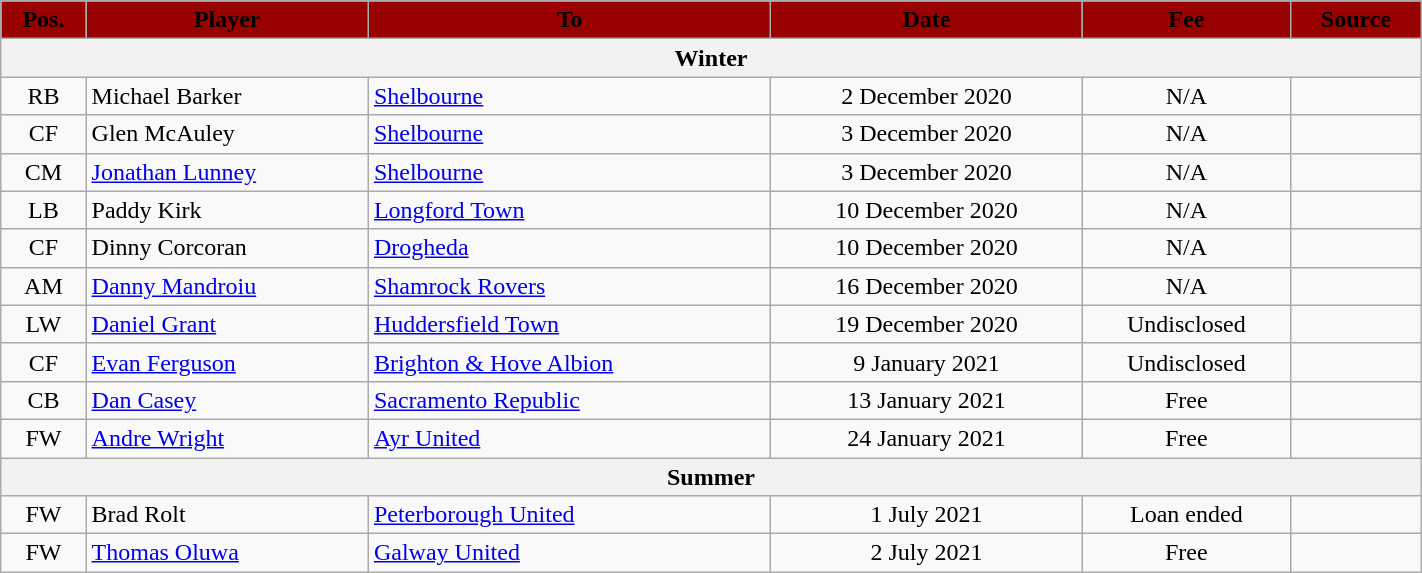<table class="wikitable" style="text-align:center;width:75%;">
<tr>
<th style=background:#990000;color:#000000>Pos.</th>
<th style=background:#990000;color:#000000>Player</th>
<th style=background:#990000;color:#000000>To</th>
<th style=background:#990000;color:#000000>Date</th>
<th style=background:#990000;color:#000000>Fee</th>
<th style=background:#990000;color:#000000>Source</th>
</tr>
<tr>
<th colspan=7>Winter</th>
</tr>
<tr>
<td>RB</td>
<td align=left> Michael Barker</td>
<td align=left> <a href='#'>Shelbourne</a></td>
<td>2 December 2020</td>
<td>N/A</td>
<td></td>
</tr>
<tr>
<td>CF</td>
<td align=left> Glen McAuley</td>
<td align=left> <a href='#'>Shelbourne</a></td>
<td>3 December 2020</td>
<td>N/A</td>
<td></td>
</tr>
<tr>
<td>CM</td>
<td align=left> <a href='#'>Jonathan Lunney</a></td>
<td align=left> <a href='#'>Shelbourne</a></td>
<td>3 December 2020</td>
<td>N/A</td>
<td></td>
</tr>
<tr>
<td>LB</td>
<td align=left> Paddy Kirk</td>
<td align=left><a href='#'>Longford Town</a></td>
<td>10 December 2020</td>
<td>N/A</td>
<td></td>
</tr>
<tr>
<td>CF</td>
<td align=left> Dinny Corcoran</td>
<td align=left><a href='#'>Drogheda</a></td>
<td>10 December 2020</td>
<td>N/A</td>
<td></td>
</tr>
<tr>
<td>AM</td>
<td align=left> <a href='#'>Danny Mandroiu</a></td>
<td align=left><a href='#'>Shamrock Rovers</a></td>
<td>16 December 2020</td>
<td>N/A</td>
<td></td>
</tr>
<tr>
<td>LW</td>
<td align=left> <a href='#'>Daniel Grant</a></td>
<td align=left> <a href='#'>Huddersfield Town</a></td>
<td>19 December 2020</td>
<td>Undisclosed</td>
<td></td>
</tr>
<tr>
<td>CF</td>
<td align=left> <a href='#'>Evan Ferguson</a></td>
<td align=left> <a href='#'>Brighton & Hove Albion</a></td>
<td>9 January 2021</td>
<td>Undisclosed</td>
<td></td>
</tr>
<tr>
<td>CB</td>
<td align=left> <a href='#'>Dan Casey</a></td>
<td align=left> <a href='#'>Sacramento Republic</a></td>
<td>13 January 2021</td>
<td>Free</td>
<td></td>
</tr>
<tr>
<td>FW</td>
<td align=left> <a href='#'>Andre Wright</a></td>
<td align=left> <a href='#'>Ayr United</a></td>
<td>24 January 2021</td>
<td>Free</td>
<td></td>
</tr>
<tr>
<th colspan=7>Summer</th>
</tr>
<tr>
<td>FW</td>
<td align=left> Brad Rolt</td>
<td align=left> <a href='#'>Peterborough United</a></td>
<td>1 July 2021</td>
<td>Loan ended</td>
<td></td>
</tr>
<tr>
<td>FW</td>
<td align=left> <a href='#'>Thomas Oluwa</a></td>
<td align=left> <a href='#'>Galway United</a></td>
<td>2 July 2021</td>
<td>Free</td>
<td></td>
</tr>
</table>
